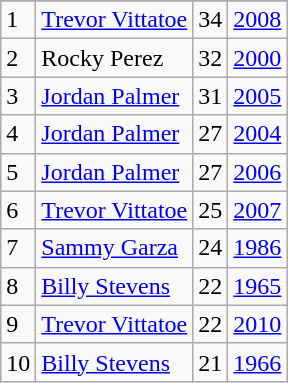<table class="wikitable">
<tr>
</tr>
<tr>
<td>1</td>
<td><a href='#'>Trevor Vittatoe</a></td>
<td><abbr>34</abbr></td>
<td><a href='#'>2008</a></td>
</tr>
<tr>
<td>2</td>
<td>Rocky Perez</td>
<td><abbr>32</abbr></td>
<td><a href='#'>2000</a></td>
</tr>
<tr>
<td>3</td>
<td><a href='#'>Jordan Palmer</a></td>
<td><abbr>31</abbr></td>
<td><a href='#'>2005</a></td>
</tr>
<tr>
<td>4</td>
<td><a href='#'>Jordan Palmer</a></td>
<td><abbr>27</abbr></td>
<td><a href='#'>2004</a></td>
</tr>
<tr>
<td>5</td>
<td><a href='#'>Jordan Palmer</a></td>
<td><abbr>27</abbr></td>
<td><a href='#'>2006</a></td>
</tr>
<tr>
<td>6</td>
<td><a href='#'>Trevor Vittatoe</a></td>
<td><abbr>25</abbr></td>
<td><a href='#'>2007</a></td>
</tr>
<tr>
<td>7</td>
<td><a href='#'>Sammy Garza</a></td>
<td><abbr>24</abbr></td>
<td><a href='#'>1986</a></td>
</tr>
<tr>
<td>8</td>
<td><a href='#'>Billy Stevens</a></td>
<td><abbr>22</abbr></td>
<td><a href='#'>1965</a></td>
</tr>
<tr>
<td>9</td>
<td><a href='#'>Trevor Vittatoe</a></td>
<td><abbr>22</abbr></td>
<td><a href='#'>2010</a></td>
</tr>
<tr>
<td>10</td>
<td><a href='#'>Billy Stevens</a></td>
<td><abbr>21</abbr></td>
<td><a href='#'>1966</a></td>
</tr>
</table>
